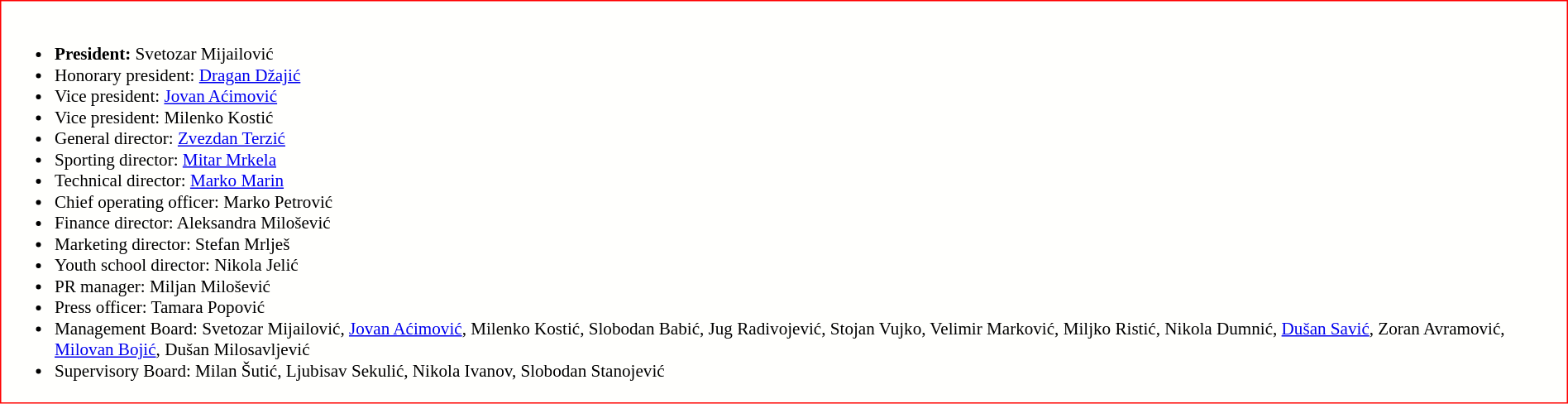<table class="toccolours" style="border: #FF0000 solid 1px; background: #FFFFFD; font-size: 88%">
<tr>
<td><br><ul><li><strong>President:</strong> Svetozar Mijailović</li><li>Honorary president: <a href='#'>Dragan Džajić</a></li><li>Vice president: <a href='#'>Jovan Aćimović</a></li><li>Vice president: Milenko Kostić</li><li>General director: <a href='#'>Zvezdan Terzić</a></li><li>Sporting director: <a href='#'>Mitar Mrkela</a></li><li>Technical director: <a href='#'>Marko Marin</a></li><li>Chief operating officer: Marko Petrović</li><li>Finance director: Aleksandra Milošević</li><li>Marketing director: Stefan Mrlješ</li><li>Youth school director: Nikola Jelić</li><li>PR manager: Miljan Milošević</li><li>Press officer: Tamara Popović</li><li>Management Board: Svetozar Mijailović, <a href='#'>Jovan Aćimović</a>, Milenko Kostić, Slobodan Babić, Jug Radivojević, Stojan Vujko, Velimir Marković, Miljko Ristić, Nikola Dumnić, <a href='#'>Dušan Savić</a>, Zoran Avramović, <a href='#'>Milovan Bojić</a>, Dušan Milosavljević</li><li>Supervisory Board: Milan Šutić, Ljubisav Sekulić, Nikola Ivanov, Slobodan Stanojević</li></ul></td>
</tr>
</table>
